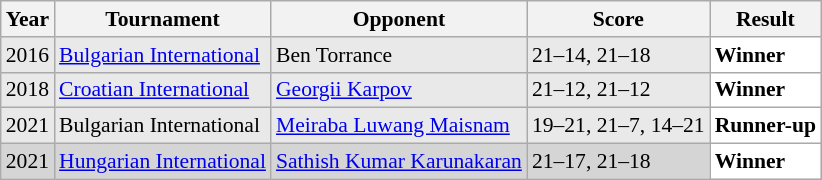<table class="sortable wikitable" style="font-size: 90%;">
<tr>
<th>Year</th>
<th>Tournament</th>
<th>Opponent</th>
<th>Score</th>
<th>Result</th>
</tr>
<tr style="background:#E9E9E9">
<td align="center">2016</td>
<td align="left"><a href='#'>Bulgarian International</a></td>
<td align="left"> Ben Torrance</td>
<td align="left">21–14, 21–18</td>
<td style="text-align:left; background:white"> <strong>Winner</strong></td>
</tr>
<tr style="background:#E9E9E9">
<td align="center">2018</td>
<td align="left"><a href='#'>Croatian International</a></td>
<td align="left"> <a href='#'>Georgii Karpov</a></td>
<td align="left">21–12, 21–12</td>
<td style="text-align:left; background:white"> <strong>Winner</strong></td>
</tr>
<tr style="background:#E9E9E9">
<td align="center">2021</td>
<td align="left">Bulgarian International</td>
<td align="left"> <a href='#'>Meiraba Luwang Maisnam</a></td>
<td align="left">19–21, 21–7, 14–21</td>
<td style="text-align:left; background:white"> <strong>Runner-up</strong></td>
</tr>
<tr style="background:#D5D5D5">
<td align="center">2021</td>
<td align="left"><a href='#'>Hungarian International</a></td>
<td align="left"> <a href='#'>Sathish Kumar Karunakaran</a></td>
<td align="left">21–17, 21–18</td>
<td style="text-align:left; background:white"> <strong>Winner</strong></td>
</tr>
</table>
